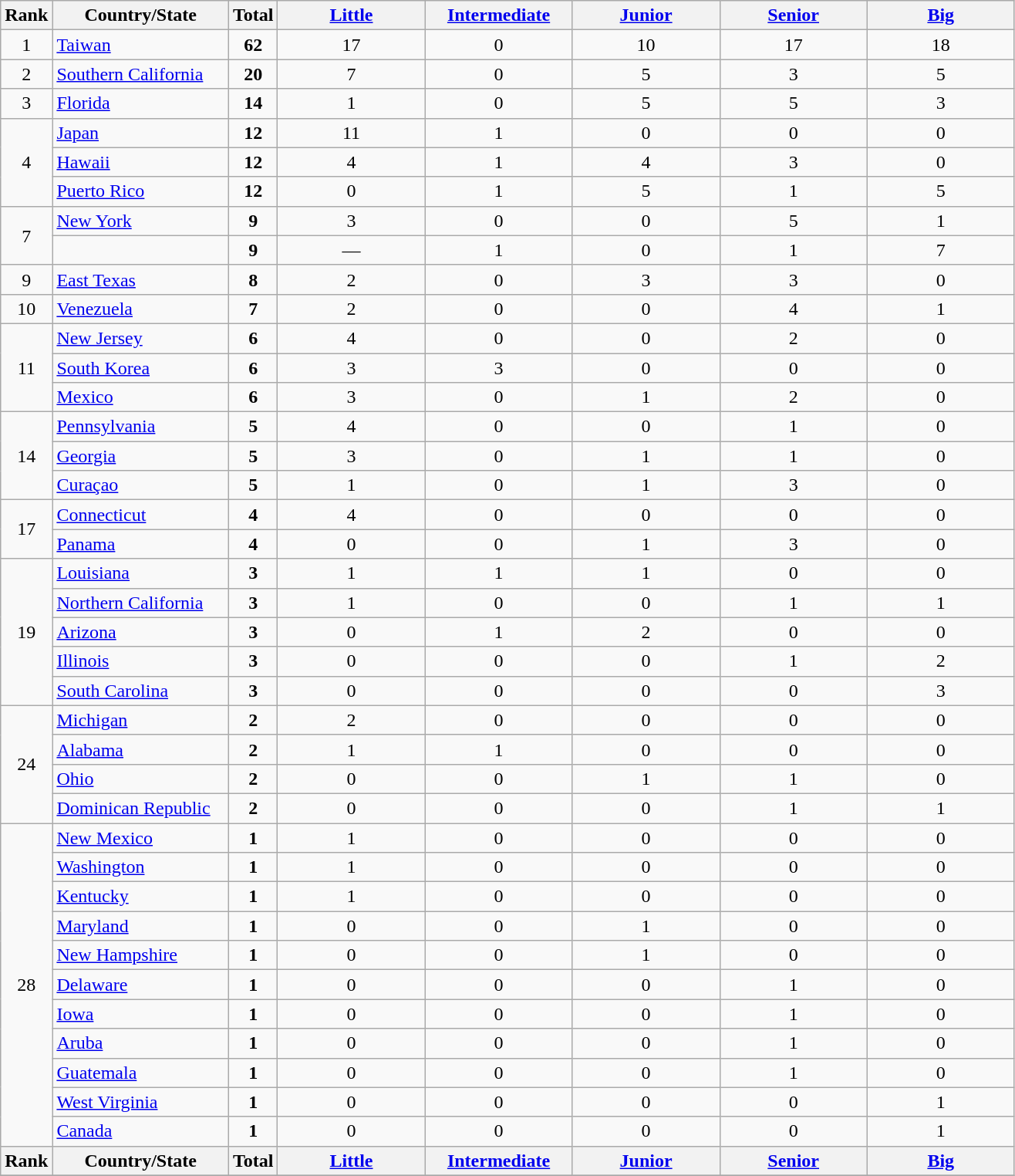<table class="wikitable sortable" style="text-align:center">
<tr>
<th>Rank</th>
<th width=145>Country/State</th>
<th>Total</th>
<th width=120><a href='#'>Little</a></th>
<th width=120><a href='#'>Intermediate</a></th>
<th width=120><a href='#'>Junior</a></th>
<th width=120><a href='#'>Senior</a></th>
<th width=120><a href='#'>Big</a></th>
</tr>
<tr>
<td>1</td>
<td align="left"> <a href='#'>Taiwan</a></td>
<td><strong>62</strong></td>
<td>17</td>
<td>0</td>
<td>10</td>
<td>17</td>
<td>18</td>
</tr>
<tr>
<td>2</td>
<td align="left"> <a href='#'>Southern California</a></td>
<td><strong>20</strong></td>
<td>7</td>
<td>0</td>
<td>5</td>
<td>3</td>
<td>5</td>
</tr>
<tr>
<td>3</td>
<td align="left"> <a href='#'>Florida</a></td>
<td><strong>14</strong></td>
<td>1</td>
<td>0</td>
<td>5</td>
<td>5</td>
<td>3</td>
</tr>
<tr>
<td rowspan=3>4</td>
<td align="left"> <a href='#'>Japan</a></td>
<td><strong>12</strong></td>
<td>11</td>
<td>1</td>
<td>0</td>
<td>0</td>
<td>0</td>
</tr>
<tr>
<td align="left"> <a href='#'>Hawaii</a></td>
<td><strong>12</strong></td>
<td>4</td>
<td>1</td>
<td>4</td>
<td>3</td>
<td>0</td>
</tr>
<tr>
<td align="left"> <a href='#'>Puerto Rico</a></td>
<td><strong>12</strong></td>
<td>0</td>
<td>1</td>
<td>5</td>
<td>1</td>
<td>5</td>
</tr>
<tr>
<td rowspan=2>7</td>
<td align="left"> <a href='#'>New York</a></td>
<td><strong>9</strong></td>
<td>3</td>
<td>0</td>
<td>0</td>
<td>5</td>
<td>1</td>
</tr>
<tr>
<td align="left"></td>
<td><strong>9</strong></td>
<td>—</td>
<td>1</td>
<td>0</td>
<td>1</td>
<td>7</td>
</tr>
<tr>
<td>9</td>
<td align="left"> <a href='#'>East Texas</a></td>
<td><strong>8</strong></td>
<td>2</td>
<td>0</td>
<td>3</td>
<td>3</td>
<td>0</td>
</tr>
<tr>
<td>10</td>
<td align="left"> <a href='#'>Venezuela</a></td>
<td><strong>7</strong></td>
<td>2</td>
<td>0</td>
<td>0</td>
<td>4</td>
<td>1</td>
</tr>
<tr>
<td rowspan=3>11</td>
<td align="left"> <a href='#'>New Jersey</a></td>
<td><strong>6</strong></td>
<td>4</td>
<td>0</td>
<td>0</td>
<td>2</td>
<td>0</td>
</tr>
<tr>
<td align="left"> <a href='#'>South Korea</a></td>
<td><strong>6</strong></td>
<td>3</td>
<td>3</td>
<td>0</td>
<td>0</td>
<td>0</td>
</tr>
<tr>
<td align="left"> <a href='#'>Mexico</a></td>
<td><strong>6</strong></td>
<td>3</td>
<td>0</td>
<td>1</td>
<td>2</td>
<td>0</td>
</tr>
<tr>
<td rowspan=3>14</td>
<td align="left"> <a href='#'>Pennsylvania</a></td>
<td><strong>5</strong></td>
<td>4</td>
<td>0</td>
<td>0</td>
<td>1</td>
<td>0</td>
</tr>
<tr>
<td align="left"> <a href='#'>Georgia</a></td>
<td><strong>5</strong></td>
<td>3</td>
<td>0</td>
<td>1</td>
<td>1</td>
<td>0</td>
</tr>
<tr>
<td align="left"> <a href='#'>Curaçao</a></td>
<td><strong>5</strong></td>
<td>1</td>
<td>0</td>
<td>1</td>
<td>3</td>
<td>0</td>
</tr>
<tr>
<td rowspan=2>17</td>
<td align="left"> <a href='#'>Connecticut</a></td>
<td><strong>4</strong></td>
<td>4</td>
<td>0</td>
<td>0</td>
<td>0</td>
<td>0</td>
</tr>
<tr>
<td align="left"> <a href='#'>Panama</a></td>
<td><strong>4</strong></td>
<td>0</td>
<td>0</td>
<td>1</td>
<td>3</td>
<td>0</td>
</tr>
<tr>
<td rowspan=5>19</td>
<td align="left"> <a href='#'>Louisiana</a></td>
<td><strong>3</strong></td>
<td>1</td>
<td>1</td>
<td>1</td>
<td>0</td>
<td>0</td>
</tr>
<tr>
<td align="left"> <a href='#'>Northern California</a></td>
<td><strong>3</strong></td>
<td>1</td>
<td>0</td>
<td>0</td>
<td>1</td>
<td>1</td>
</tr>
<tr>
<td align="left"> <a href='#'>Arizona</a></td>
<td><strong>3</strong></td>
<td>0</td>
<td>1</td>
<td>2</td>
<td>0</td>
<td>0</td>
</tr>
<tr>
<td align="left"> <a href='#'>Illinois</a></td>
<td><strong>3</strong></td>
<td>0</td>
<td>0</td>
<td>0</td>
<td>1</td>
<td>2</td>
</tr>
<tr>
<td align="left"> <a href='#'>South Carolina</a></td>
<td><strong>3</strong></td>
<td>0</td>
<td>0</td>
<td>0</td>
<td>0</td>
<td>3</td>
</tr>
<tr>
<td rowspan=4>24</td>
<td align="left"> <a href='#'>Michigan</a></td>
<td><strong>2</strong></td>
<td>2</td>
<td>0</td>
<td>0</td>
<td>0</td>
<td>0</td>
</tr>
<tr>
<td align="left"> <a href='#'>Alabama</a></td>
<td><strong>2</strong></td>
<td>1</td>
<td>1</td>
<td>0</td>
<td>0</td>
<td>0</td>
</tr>
<tr>
<td align="left"> <a href='#'>Ohio</a></td>
<td><strong>2</strong></td>
<td>0</td>
<td>0</td>
<td>1</td>
<td>1</td>
<td>0</td>
</tr>
<tr>
<td align="left"> <a href='#'>Dominican Republic</a></td>
<td><strong>2</strong></td>
<td>0</td>
<td>0</td>
<td>0</td>
<td>1</td>
<td>1</td>
</tr>
<tr>
<td rowspan=11>28</td>
<td align="left"> <a href='#'>New Mexico</a></td>
<td><strong>1</strong></td>
<td>1</td>
<td>0</td>
<td>0</td>
<td>0</td>
<td>0</td>
</tr>
<tr>
<td align="left"> <a href='#'>Washington</a></td>
<td><strong>1</strong></td>
<td>1</td>
<td>0</td>
<td>0</td>
<td>0</td>
<td>0</td>
</tr>
<tr>
<td align="left"> <a href='#'>Kentucky</a></td>
<td><strong>1</strong></td>
<td>1</td>
<td>0</td>
<td>0</td>
<td>0</td>
<td>0</td>
</tr>
<tr>
<td align="left"> <a href='#'>Maryland</a></td>
<td><strong>1</strong></td>
<td>0</td>
<td>0</td>
<td>1</td>
<td>0</td>
<td>0</td>
</tr>
<tr>
<td align="left"> <a href='#'>New Hampshire</a></td>
<td><strong>1</strong></td>
<td>0</td>
<td>0</td>
<td>1</td>
<td>0</td>
<td>0</td>
</tr>
<tr>
<td align="left"> <a href='#'>Delaware</a></td>
<td><strong>1</strong></td>
<td>0</td>
<td>0</td>
<td>0</td>
<td>1</td>
<td>0</td>
</tr>
<tr>
<td align="left"> <a href='#'>Iowa</a></td>
<td><strong>1</strong></td>
<td>0</td>
<td>0</td>
<td>0</td>
<td>1</td>
<td>0</td>
</tr>
<tr>
<td align="left"> <a href='#'>Aruba</a></td>
<td><strong>1</strong></td>
<td>0</td>
<td>0</td>
<td>0</td>
<td>1</td>
<td>0</td>
</tr>
<tr>
<td align="left"> <a href='#'>Guatemala</a></td>
<td><strong>1</strong></td>
<td>0</td>
<td>0</td>
<td>0</td>
<td>1</td>
<td>0</td>
</tr>
<tr>
<td align="left"> <a href='#'>West Virginia</a></td>
<td><strong>1</strong></td>
<td>0</td>
<td>0</td>
<td>0</td>
<td>0</td>
<td>1</td>
</tr>
<tr>
<td align="left"> <a href='#'>Canada</a></td>
<td><strong>1</strong></td>
<td>0</td>
<td>0</td>
<td>0</td>
<td>0</td>
<td>1</td>
</tr>
<tr>
<th>Rank</th>
<th width=145>Country/State</th>
<th>Total</th>
<th width=120><a href='#'>Little</a></th>
<th width=120><a href='#'>Intermediate</a></th>
<th width=120><a href='#'>Junior</a></th>
<th width=120><a href='#'>Senior</a></th>
<th width=120><a href='#'>Big</a></th>
</tr>
<tr>
</tr>
</table>
